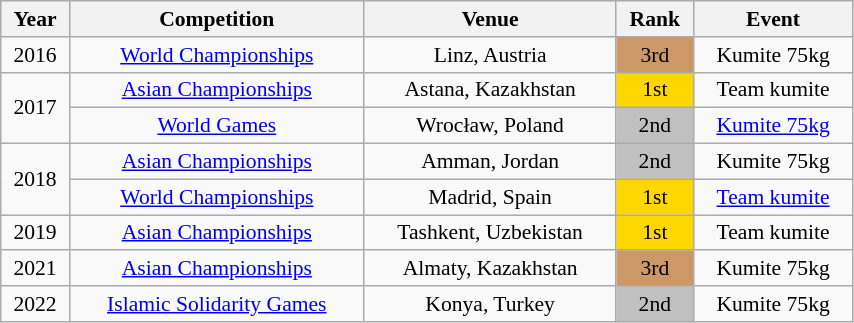<table class="wikitable sortable" width=45% style="font-size:90%; text-align:center;">
<tr>
<th>Year</th>
<th>Competition</th>
<th>Venue</th>
<th>Rank</th>
<th>Event</th>
</tr>
<tr>
<td>2016</td>
<td><a href='#'>World Championships</a></td>
<td>Linz, Austria</td>
<td bgcolor="cc9966">3rd</td>
<td>Kumite 75kg</td>
</tr>
<tr>
<td rowspan=2>2017</td>
<td><a href='#'>Asian Championships</a></td>
<td>Astana, Kazakhstan</td>
<td bgcolor="gold">1st</td>
<td>Team kumite</td>
</tr>
<tr>
<td><a href='#'>World Games</a></td>
<td>Wrocław, Poland</td>
<td bgcolor="silver">2nd</td>
<td><a href='#'>Kumite 75kg</a></td>
</tr>
<tr>
<td rowspan=2>2018</td>
<td><a href='#'>Asian Championships</a></td>
<td>Amman, Jordan</td>
<td bgcolor="silver">2nd</td>
<td>Kumite 75kg</td>
</tr>
<tr>
<td><a href='#'>World Championships</a></td>
<td>Madrid, Spain</td>
<td bgcolor="gold">1st</td>
<td><a href='#'>Team kumite</a></td>
</tr>
<tr>
<td>2019</td>
<td><a href='#'>Asian Championships</a></td>
<td>Tashkent, Uzbekistan</td>
<td bgcolor="gold">1st</td>
<td>Team kumite</td>
</tr>
<tr>
<td>2021</td>
<td><a href='#'>Asian Championships</a></td>
<td>Almaty, Kazakhstan</td>
<td bgcolor="cc9966">3rd</td>
<td>Kumite 75kg</td>
</tr>
<tr>
<td>2022</td>
<td><a href='#'>Islamic Solidarity Games</a></td>
<td>Konya, Turkey</td>
<td bgcolor="silver">2nd</td>
<td>Kumite 75kg</td>
</tr>
</table>
